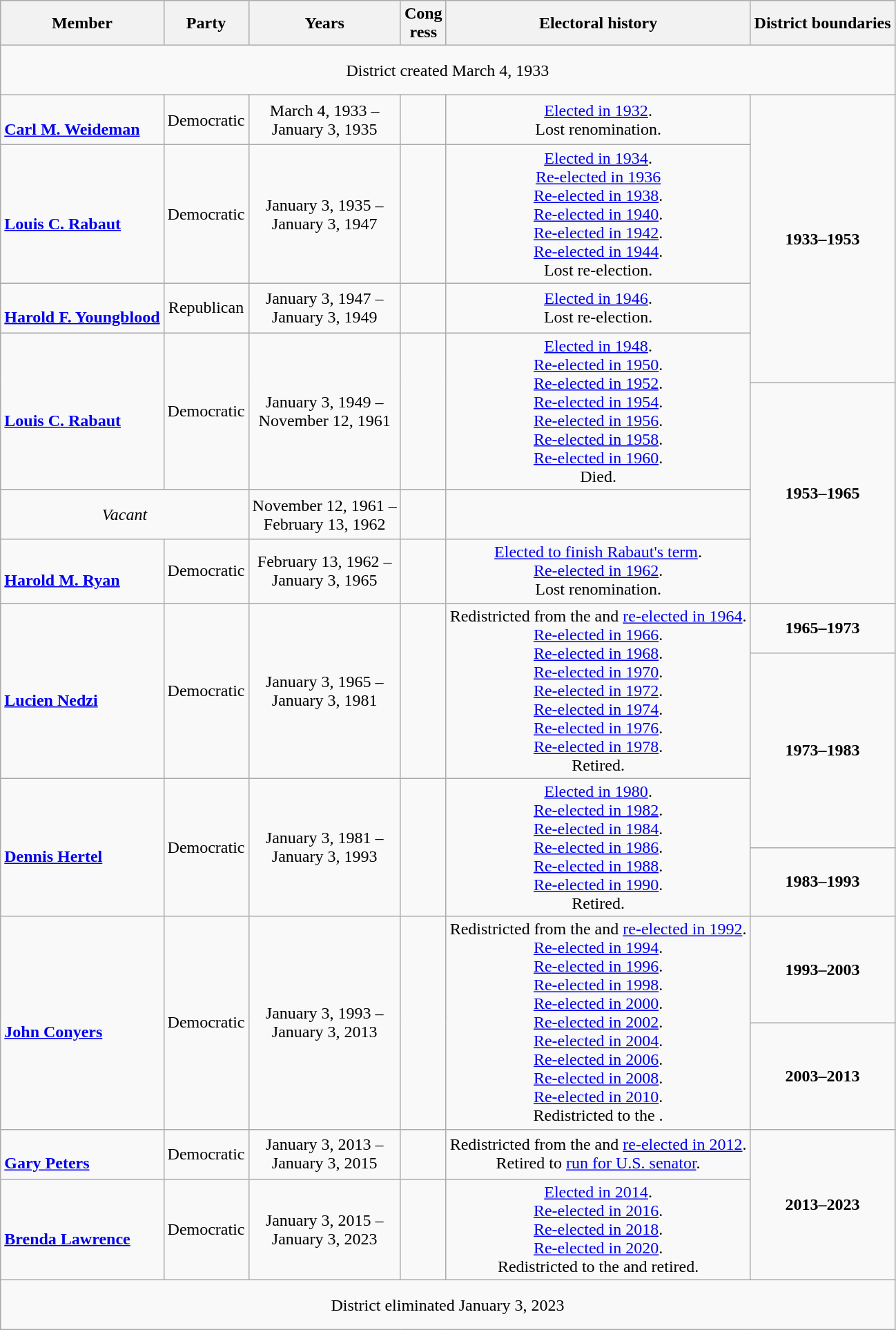<table class=wikitable style="text-align:center">
<tr>
<th>Member</th>
<th>Party</th>
<th>Years</th>
<th>Cong<br>ress</th>
<th>Electoral history</th>
<th>District boundaries</th>
</tr>
<tr style="height:3em">
<td colspan=6>District created March 4, 1933</td>
</tr>
<tr style="height:3em">
<td align=left><br><strong><a href='#'>Carl M. Weideman</a></strong><br></td>
<td>Democratic</td>
<td nowrap>March 4, 1933 –<br>January 3, 1935</td>
<td></td>
<td><a href='#'>Elected in 1932</a>.<br>Lost renomination.</td>
<td rowspan=4><strong>1933–1953</strong><br></td>
</tr>
<tr style="height:3em">
<td align=left><br><strong><a href='#'>Louis C. Rabaut</a></strong><br></td>
<td>Democratic</td>
<td nowrap>January 3, 1935 –<br>January 3, 1947</td>
<td></td>
<td><a href='#'>Elected in 1934</a>.<br><a href='#'>Re-elected in 1936</a><br><a href='#'>Re-elected in 1938</a>.<br><a href='#'>Re-elected in 1940</a>.<br><a href='#'>Re-elected in 1942</a>.<br><a href='#'>Re-elected in 1944</a>.<br>Lost re-election.</td>
</tr>
<tr style="height:3em">
<td align=left><br><strong><a href='#'>Harold F. Youngblood</a></strong><br></td>
<td>Republican</td>
<td nowrap>January 3, 1947 –<br>January 3, 1949</td>
<td></td>
<td><a href='#'>Elected in 1946</a>.<br>Lost re-election.</td>
</tr>
<tr style="height:3em">
<td rowspan=2 align=left><br><strong><a href='#'>Louis C. Rabaut</a></strong><br></td>
<td rowspan=2 >Democratic</td>
<td rowspan=2 nowrap>January 3, 1949 –<br>November 12, 1961</td>
<td rowspan=2></td>
<td rowspan=2><a href='#'>Elected in 1948</a>.<br><a href='#'>Re-elected in 1950</a>.<br><a href='#'>Re-elected in 1952</a>.<br><a href='#'>Re-elected in 1954</a>.<br><a href='#'>Re-elected in 1956</a>.<br><a href='#'>Re-elected in 1958</a>.<br><a href='#'>Re-elected in 1960</a>.<br>Died.</td>
</tr>
<tr style="height:3em">
<td rowspan=3><strong>1953–1965</strong><br></td>
</tr>
<tr style="height:3em">
<td colspan=2><em>Vacant</em></td>
<td nowrap>November 12, 1961 –<br>February 13, 1962</td>
<td></td>
<td></td>
</tr>
<tr style="height:3em">
<td align=left><br><strong><a href='#'>Harold M. Ryan</a></strong><br></td>
<td>Democratic</td>
<td nowrap>February 13, 1962 –<br>January 3, 1965</td>
<td></td>
<td><a href='#'>Elected to finish Rabaut's term</a>.<br><a href='#'>Re-elected in 1962</a>.<br>Lost renomination.</td>
</tr>
<tr style="height:3em">
<td rowspan=2 align=left><br><strong><a href='#'>Lucien Nedzi</a></strong><br></td>
<td rowspan=2 >Democratic</td>
<td rowspan=2 nowrap>January 3, 1965 –<br>January 3, 1981</td>
<td rowspan=2></td>
<td rowspan=2>Redistricted from the  and <a href='#'>re-elected in 1964</a>.<br><a href='#'>Re-elected in 1966</a>.<br><a href='#'>Re-elected in 1968</a>.<br><a href='#'>Re-elected in 1970</a>.<br><a href='#'>Re-elected in 1972</a>.<br><a href='#'>Re-elected in 1974</a>.<br><a href='#'>Re-elected in 1976</a>.<br><a href='#'>Re-elected in 1978</a>.<br>Retired.</td>
<td><strong>1965–1973</strong><br></td>
</tr>
<tr style="height:3em">
<td rowspan=2><strong>1973–1983</strong><br></td>
</tr>
<tr style="height:3em">
<td rowspan=2 align=left><br><strong><a href='#'>Dennis Hertel</a></strong><br></td>
<td rowspan=2 >Democratic</td>
<td rowspan=2 nowrap>January 3, 1981 –<br>January 3, 1993</td>
<td rowspan=2></td>
<td rowspan=2><a href='#'>Elected in 1980</a>.<br><a href='#'>Re-elected in 1982</a>.<br><a href='#'>Re-elected in 1984</a>.<br><a href='#'>Re-elected in 1986</a>.<br><a href='#'>Re-elected in 1988</a>.<br><a href='#'>Re-elected in 1990</a>.<br>Retired.</td>
</tr>
<tr style="height:3em">
<td><strong>1983–1993</strong><br></td>
</tr>
<tr style="height:3em">
<td rowspan=2 align=left><br><strong><a href='#'>John Conyers</a></strong><br></td>
<td rowspan=2 >Democratic</td>
<td rowspan=2 nowrap>January 3, 1993 –<br>January 3, 2013</td>
<td rowspan=2></td>
<td rowspan=2>Redistricted from the  and <a href='#'>re-elected in 1992</a>.<br><a href='#'>Re-elected in 1994</a>.<br><a href='#'>Re-elected in 1996</a>.<br><a href='#'>Re-elected in 1998</a>.<br><a href='#'>Re-elected in 2000</a>.<br><a href='#'>Re-elected in 2002</a>.<br><a href='#'>Re-elected in 2004</a>.<br><a href='#'>Re-elected in 2006</a>.<br><a href='#'>Re-elected in 2008</a>.<br><a href='#'>Re-elected in 2010</a>.<br>Redistricted to the .</td>
<td><strong>1993–2003</strong><br></td>
</tr>
<tr style="height:3em">
<td><strong>2003–2013</strong><br></td>
</tr>
<tr style="height:3em">
<td align=left><br><strong><a href='#'>Gary Peters</a></strong><br></td>
<td>Democratic</td>
<td nowrap>January 3, 2013 –<br>January 3, 2015</td>
<td></td>
<td>Redistricted from the  and <a href='#'>re-elected in 2012</a>.<br>Retired to <a href='#'>run for U.S. senator</a>.</td>
<td rowspan=2><strong>2013–2023</strong><br></td>
</tr>
<tr style="height:3em">
<td align=left><br><strong><a href='#'>Brenda Lawrence</a></strong><br></td>
<td>Democratic</td>
<td nowrap>January 3, 2015 –<br>January 3, 2023</td>
<td></td>
<td><a href='#'>Elected in 2014</a>.<br><a href='#'>Re-elected in 2016</a>.<br><a href='#'>Re-elected in 2018</a>.<br><a href='#'>Re-elected in 2020</a>.<br>Redistricted to the  and retired.</td>
</tr>
<tr style="height:3em">
<td colspan=6>District eliminated January 3, 2023</td>
</tr>
</table>
